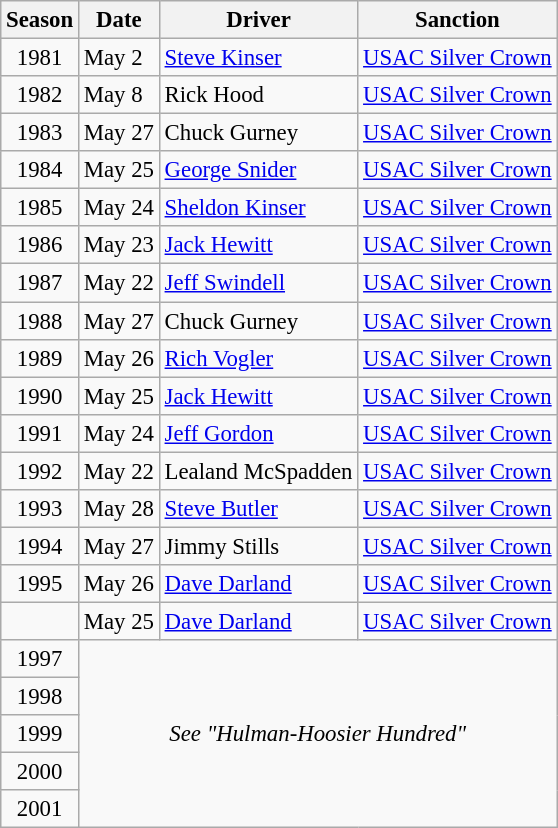<table class="wikitable" style="font-size: 95%;">
<tr>
<th>Season</th>
<th>Date</th>
<th>Driver</th>
<th>Sanction</th>
</tr>
<tr>
<td align="center">1981</td>
<td>May 2</td>
<td><a href='#'>Steve Kinser</a></td>
<td><a href='#'>USAC Silver Crown</a></td>
</tr>
<tr>
<td align="center">1982</td>
<td>May 8</td>
<td>Rick Hood</td>
<td><a href='#'>USAC Silver Crown</a></td>
</tr>
<tr>
<td align="center">1983</td>
<td>May 27</td>
<td>Chuck Gurney</td>
<td><a href='#'>USAC Silver Crown</a></td>
</tr>
<tr>
<td align="center">1984</td>
<td>May 25</td>
<td><a href='#'>George Snider</a></td>
<td><a href='#'>USAC Silver Crown</a></td>
</tr>
<tr>
<td align="center">1985</td>
<td>May 24</td>
<td><a href='#'>Sheldon Kinser</a></td>
<td><a href='#'>USAC Silver Crown</a></td>
</tr>
<tr>
<td align="center">1986</td>
<td>May 23</td>
<td><a href='#'>Jack Hewitt</a></td>
<td><a href='#'>USAC Silver Crown</a></td>
</tr>
<tr>
<td align="center">1987</td>
<td>May 22</td>
<td><a href='#'>Jeff Swindell</a></td>
<td><a href='#'>USAC Silver Crown</a></td>
</tr>
<tr>
<td align="center">1988</td>
<td>May 27</td>
<td>Chuck Gurney</td>
<td><a href='#'>USAC Silver Crown</a></td>
</tr>
<tr>
<td align="center">1989</td>
<td>May 26</td>
<td><a href='#'>Rich Vogler</a></td>
<td><a href='#'>USAC Silver Crown</a></td>
</tr>
<tr>
<td align="center">1990</td>
<td>May 25</td>
<td><a href='#'>Jack Hewitt</a></td>
<td><a href='#'>USAC Silver Crown</a></td>
</tr>
<tr>
<td align="center">1991</td>
<td>May 24</td>
<td><a href='#'>Jeff Gordon</a></td>
<td><a href='#'>USAC Silver Crown</a></td>
</tr>
<tr>
<td align="center">1992</td>
<td>May 22</td>
<td>Lealand McSpadden</td>
<td><a href='#'>USAC Silver Crown</a></td>
</tr>
<tr>
<td align="center">1993</td>
<td>May 28</td>
<td><a href='#'>Steve Butler</a></td>
<td><a href='#'>USAC Silver Crown</a></td>
</tr>
<tr>
<td align="center">1994</td>
<td>May 27</td>
<td>Jimmy Stills</td>
<td><a href='#'>USAC Silver Crown</a></td>
</tr>
<tr>
<td align="center">1995</td>
<td>May 26</td>
<td><a href='#'>Dave Darland</a></td>
<td><a href='#'>USAC Silver Crown</a></td>
</tr>
<tr>
<td align="center"></td>
<td>May 25</td>
<td><a href='#'>Dave Darland</a></td>
<td><a href='#'>USAC Silver Crown</a></td>
</tr>
<tr>
<td align="center">1997</td>
<td colspan=3 rowspan=5 align="center"><em>See "Hulman-Hoosier Hundred"</em></td>
</tr>
<tr>
<td align="center">1998</td>
</tr>
<tr>
<td align="center">1999</td>
</tr>
<tr>
<td align="center">2000</td>
</tr>
<tr>
<td align="center">2001</td>
</tr>
</table>
